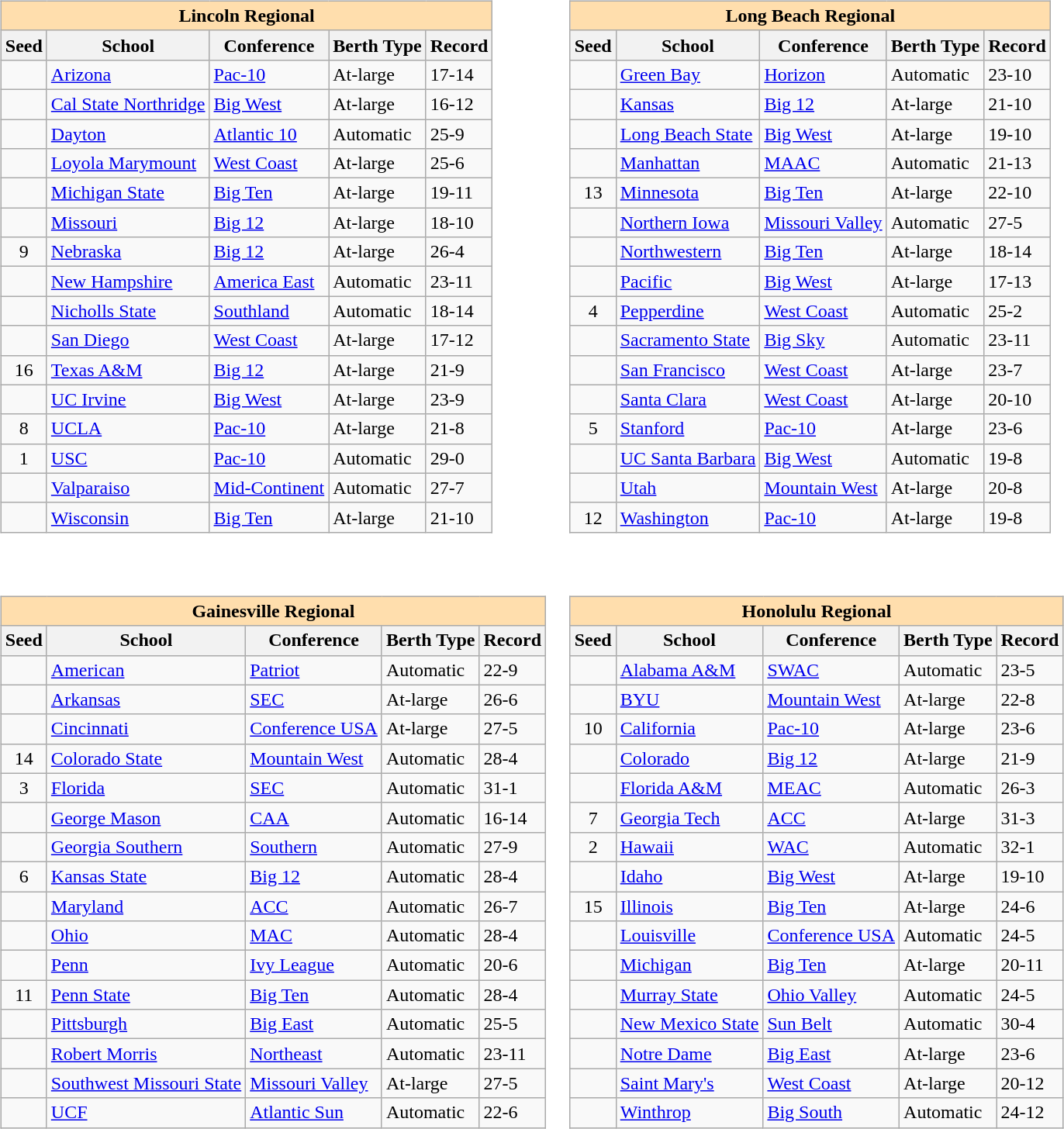<table>
<tr>
<td valign=top><br><table class="wikitable sortable">
<tr>
<th colspan="5" style="background:#ffdead;">Lincoln Regional</th>
</tr>
<tr>
<th>Seed</th>
<th>School</th>
<th>Conference</th>
<th>Berth Type</th>
<th>Record</th>
</tr>
<tr>
<td></td>
<td><a href='#'>Arizona</a></td>
<td><a href='#'>Pac-10</a></td>
<td>At-large</td>
<td>17-14</td>
</tr>
<tr>
<td></td>
<td><a href='#'>Cal State Northridge</a></td>
<td><a href='#'>Big West</a></td>
<td>At-large</td>
<td>16-12</td>
</tr>
<tr>
<td></td>
<td><a href='#'>Dayton</a></td>
<td><a href='#'>Atlantic 10</a></td>
<td>Automatic</td>
<td>25-9</td>
</tr>
<tr>
<td></td>
<td><a href='#'>Loyola Marymount</a></td>
<td><a href='#'>West Coast</a></td>
<td>At-large</td>
<td>25-6</td>
</tr>
<tr>
<td></td>
<td><a href='#'>Michigan State</a></td>
<td><a href='#'>Big Ten</a></td>
<td>At-large</td>
<td>19-11</td>
</tr>
<tr>
<td></td>
<td><a href='#'>Missouri</a></td>
<td><a href='#'>Big 12</a></td>
<td>At-large</td>
<td>18-10</td>
</tr>
<tr>
<td align=center>9</td>
<td><a href='#'>Nebraska</a></td>
<td><a href='#'>Big 12</a></td>
<td>At-large</td>
<td>26-4</td>
</tr>
<tr>
<td></td>
<td><a href='#'>New Hampshire</a></td>
<td><a href='#'>America East</a></td>
<td>Automatic</td>
<td>23-11</td>
</tr>
<tr>
<td></td>
<td><a href='#'>Nicholls State</a></td>
<td><a href='#'>Southland</a></td>
<td>Automatic</td>
<td>18-14</td>
</tr>
<tr>
<td></td>
<td><a href='#'>San Diego</a></td>
<td><a href='#'>West Coast</a></td>
<td>At-large</td>
<td>17-12</td>
</tr>
<tr>
<td align=center>16</td>
<td><a href='#'>Texas A&M</a></td>
<td><a href='#'>Big 12</a></td>
<td>At-large</td>
<td>21-9</td>
</tr>
<tr>
<td></td>
<td><a href='#'>UC Irvine</a></td>
<td><a href='#'>Big West</a></td>
<td>At-large</td>
<td>23-9</td>
</tr>
<tr>
<td align=center>8</td>
<td><a href='#'>UCLA</a></td>
<td><a href='#'>Pac-10</a></td>
<td>At-large</td>
<td>21-8</td>
</tr>
<tr>
<td align=center>1</td>
<td><a href='#'>USC</a></td>
<td><a href='#'>Pac-10</a></td>
<td>Automatic</td>
<td>29-0</td>
</tr>
<tr>
<td></td>
<td><a href='#'>Valparaiso</a></td>
<td><a href='#'>Mid-Continent</a></td>
<td>Automatic</td>
<td>27-7</td>
</tr>
<tr>
<td></td>
<td><a href='#'>Wisconsin</a></td>
<td><a href='#'>Big Ten</a></td>
<td>At-large</td>
<td>21-10</td>
</tr>
</table>
</td>
<td valign=top><br><table class="wikitable sortable">
<tr>
<th colspan="5" style="background:#ffdead;">Long Beach Regional</th>
</tr>
<tr>
<th>Seed</th>
<th>School</th>
<th>Conference</th>
<th>Berth Type</th>
<th>Record</th>
</tr>
<tr>
<td></td>
<td><a href='#'>Green Bay</a></td>
<td><a href='#'>Horizon</a></td>
<td>Automatic</td>
<td>23-10</td>
</tr>
<tr>
<td></td>
<td><a href='#'>Kansas</a></td>
<td><a href='#'>Big 12</a></td>
<td>At-large</td>
<td>21-10</td>
</tr>
<tr>
<td></td>
<td><a href='#'>Long Beach State</a></td>
<td><a href='#'>Big West</a></td>
<td>At-large</td>
<td>19-10</td>
</tr>
<tr>
<td></td>
<td><a href='#'>Manhattan</a></td>
<td><a href='#'>MAAC</a></td>
<td>Automatic</td>
<td>21-13</td>
</tr>
<tr>
<td align=center>13</td>
<td><a href='#'>Minnesota</a></td>
<td><a href='#'>Big Ten</a></td>
<td>At-large</td>
<td>22-10</td>
</tr>
<tr>
<td></td>
<td><a href='#'>Northern Iowa</a></td>
<td><a href='#'>Missouri Valley</a></td>
<td>Automatic</td>
<td>27-5</td>
</tr>
<tr>
<td></td>
<td><a href='#'>Northwestern</a></td>
<td><a href='#'>Big Ten</a></td>
<td>At-large</td>
<td>18-14</td>
</tr>
<tr>
<td></td>
<td><a href='#'>Pacific</a></td>
<td><a href='#'>Big West</a></td>
<td>At-large</td>
<td>17-13</td>
</tr>
<tr>
<td align=center>4</td>
<td><a href='#'>Pepperdine</a></td>
<td><a href='#'>West Coast</a></td>
<td>Automatic</td>
<td>25-2</td>
</tr>
<tr>
<td></td>
<td><a href='#'>Sacramento State</a></td>
<td><a href='#'>Big Sky</a></td>
<td>Automatic</td>
<td>23-11</td>
</tr>
<tr>
<td></td>
<td><a href='#'>San Francisco</a></td>
<td><a href='#'>West Coast</a></td>
<td>At-large</td>
<td>23-7</td>
</tr>
<tr>
<td></td>
<td><a href='#'>Santa Clara</a></td>
<td><a href='#'>West Coast</a></td>
<td>At-large</td>
<td>20-10</td>
</tr>
<tr>
<td align=center>5</td>
<td><a href='#'>Stanford</a></td>
<td><a href='#'>Pac-10</a></td>
<td>At-large</td>
<td>23-6</td>
</tr>
<tr>
<td></td>
<td><a href='#'>UC Santa Barbara</a></td>
<td><a href='#'>Big West</a></td>
<td>Automatic</td>
<td>19-8</td>
</tr>
<tr>
<td></td>
<td><a href='#'>Utah</a></td>
<td><a href='#'>Mountain West</a></td>
<td>At-large</td>
<td>20-8</td>
</tr>
<tr>
<td align=center>12</td>
<td><a href='#'>Washington</a></td>
<td><a href='#'>Pac-10</a></td>
<td>At-large</td>
<td>19-8</td>
</tr>
</table>
</td>
</tr>
<tr>
<td valign=top><br><table class="wikitable sortable">
<tr>
<th colspan="5" style="background:#ffdead;">Gainesville Regional</th>
</tr>
<tr>
<th>Seed</th>
<th>School</th>
<th>Conference</th>
<th>Berth Type</th>
<th>Record</th>
</tr>
<tr>
<td></td>
<td><a href='#'>American</a></td>
<td><a href='#'>Patriot</a></td>
<td>Automatic</td>
<td>22-9</td>
</tr>
<tr>
<td></td>
<td><a href='#'>Arkansas</a></td>
<td><a href='#'>SEC</a></td>
<td>At-large</td>
<td>26-6</td>
</tr>
<tr>
<td></td>
<td><a href='#'>Cincinnati</a></td>
<td><a href='#'>Conference USA</a></td>
<td>At-large</td>
<td>27-5</td>
</tr>
<tr>
<td align=center>14</td>
<td><a href='#'>Colorado State</a></td>
<td><a href='#'>Mountain West</a></td>
<td>Automatic</td>
<td>28-4</td>
</tr>
<tr>
<td align=center>3</td>
<td><a href='#'>Florida</a></td>
<td><a href='#'>SEC</a></td>
<td>Automatic</td>
<td>31-1</td>
</tr>
<tr>
<td></td>
<td><a href='#'>George Mason</a></td>
<td><a href='#'>CAA</a></td>
<td>Automatic</td>
<td>16-14</td>
</tr>
<tr>
<td></td>
<td><a href='#'>Georgia Southern</a></td>
<td><a href='#'>Southern</a></td>
<td>Automatic</td>
<td>27-9</td>
</tr>
<tr>
<td align=center>6</td>
<td><a href='#'>Kansas State</a></td>
<td><a href='#'>Big 12</a></td>
<td>Automatic</td>
<td>28-4</td>
</tr>
<tr>
<td></td>
<td><a href='#'>Maryland</a></td>
<td><a href='#'>ACC</a></td>
<td>Automatic</td>
<td>26-7</td>
</tr>
<tr>
<td></td>
<td><a href='#'>Ohio</a></td>
<td><a href='#'>MAC</a></td>
<td>Automatic</td>
<td>28-4</td>
</tr>
<tr>
<td></td>
<td><a href='#'>Penn</a></td>
<td><a href='#'>Ivy League</a></td>
<td>Automatic</td>
<td>20-6</td>
</tr>
<tr>
<td align=center>11</td>
<td><a href='#'>Penn State</a></td>
<td><a href='#'>Big Ten</a></td>
<td>Automatic</td>
<td>28-4</td>
</tr>
<tr>
<td></td>
<td><a href='#'>Pittsburgh</a></td>
<td><a href='#'>Big East</a></td>
<td>Automatic</td>
<td>25-5</td>
</tr>
<tr>
<td></td>
<td><a href='#'>Robert Morris</a></td>
<td><a href='#'>Northeast</a></td>
<td>Automatic</td>
<td>23-11</td>
</tr>
<tr>
<td></td>
<td><a href='#'>Southwest Missouri State</a></td>
<td><a href='#'>Missouri Valley</a></td>
<td>At-large</td>
<td>27-5</td>
</tr>
<tr>
<td></td>
<td><a href='#'>UCF</a></td>
<td><a href='#'>Atlantic Sun</a></td>
<td>Automatic</td>
<td>22-6</td>
</tr>
</table>
</td>
<td valign=top><br><table class="wikitable sortable">
<tr>
<th colspan="5" style="background:#ffdead;">Honolulu Regional</th>
</tr>
<tr>
<th>Seed</th>
<th>School</th>
<th>Conference</th>
<th>Berth Type</th>
<th>Record</th>
</tr>
<tr>
<td></td>
<td><a href='#'>Alabama A&M</a></td>
<td><a href='#'>SWAC</a></td>
<td>Automatic</td>
<td>23-5</td>
</tr>
<tr>
<td></td>
<td><a href='#'>BYU</a></td>
<td><a href='#'>Mountain West</a></td>
<td>At-large</td>
<td>22-8</td>
</tr>
<tr>
<td align=center>10</td>
<td><a href='#'>California</a></td>
<td><a href='#'>Pac-10</a></td>
<td>At-large</td>
<td>23-6</td>
</tr>
<tr>
<td></td>
<td><a href='#'>Colorado</a></td>
<td><a href='#'>Big 12</a></td>
<td>At-large</td>
<td>21-9</td>
</tr>
<tr>
<td></td>
<td><a href='#'>Florida A&M</a></td>
<td><a href='#'>MEAC</a></td>
<td>Automatic</td>
<td>26-3</td>
</tr>
<tr>
<td align=center>7</td>
<td><a href='#'>Georgia Tech</a></td>
<td><a href='#'>ACC</a></td>
<td>At-large</td>
<td>31-3</td>
</tr>
<tr>
<td align=center>2</td>
<td><a href='#'>Hawaii</a></td>
<td><a href='#'>WAC</a></td>
<td>Automatic</td>
<td>32-1</td>
</tr>
<tr>
<td></td>
<td><a href='#'>Idaho</a></td>
<td><a href='#'>Big West</a></td>
<td>At-large</td>
<td>19-10</td>
</tr>
<tr>
<td align=center>15</td>
<td><a href='#'>Illinois</a></td>
<td><a href='#'>Big Ten</a></td>
<td>At-large</td>
<td>24-6</td>
</tr>
<tr>
<td></td>
<td><a href='#'>Louisville</a></td>
<td><a href='#'>Conference USA</a></td>
<td>Automatic</td>
<td>24-5</td>
</tr>
<tr>
<td></td>
<td><a href='#'>Michigan</a></td>
<td><a href='#'>Big Ten</a></td>
<td>At-large</td>
<td>20-11</td>
</tr>
<tr>
<td></td>
<td><a href='#'>Murray State</a></td>
<td><a href='#'>Ohio Valley</a></td>
<td>Automatic</td>
<td>24-5</td>
</tr>
<tr>
<td></td>
<td><a href='#'>New Mexico State</a></td>
<td><a href='#'>Sun Belt</a></td>
<td>Automatic</td>
<td>30-4</td>
</tr>
<tr>
<td></td>
<td><a href='#'>Notre Dame</a></td>
<td><a href='#'>Big East</a></td>
<td>At-large</td>
<td>23-6</td>
</tr>
<tr>
<td></td>
<td><a href='#'>Saint Mary's</a></td>
<td><a href='#'>West Coast</a></td>
<td>At-large</td>
<td>20-12</td>
</tr>
<tr>
<td></td>
<td><a href='#'>Winthrop</a></td>
<td><a href='#'>Big South</a></td>
<td>Automatic</td>
<td>24-12</td>
</tr>
</table>
</td>
</tr>
</table>
